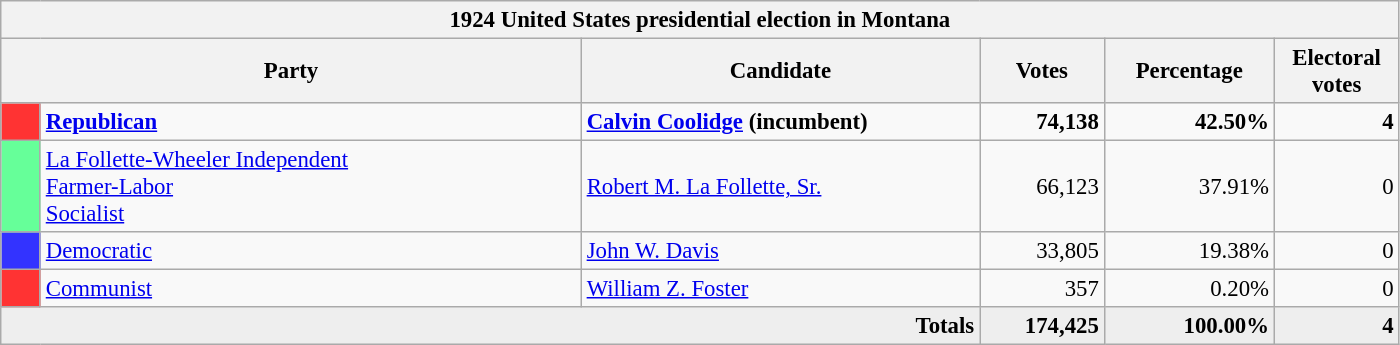<table class="wikitable" style="font-size: 95%;">
<tr>
<th colspan="6">1924 United States presidential election in Montana</th>
</tr>
<tr>
<th colspan="2" style="width: 25em">Party</th>
<th style="width: 17em">Candidate</th>
<th style="width: 5em">Votes</th>
<th style="width: 7em">Percentage</th>
<th style="width: 5em">Electoral votes</th>
</tr>
<tr>
<th style="background-color:#FF3333; width: 3px"></th>
<td style="width: 130px"><strong><a href='#'>Republican</a></strong></td>
<td><strong><a href='#'>Calvin Coolidge</a> (incumbent)</strong></td>
<td align="right"><strong>74,138</strong></td>
<td align="right"><strong>42.50%</strong></td>
<td align="right"><strong>4</strong></td>
</tr>
<tr>
<th style="background-color:#66FF99 ; width: 3px"></th>
<td style="width: 130px"><a href='#'>La Follette-Wheeler Independent</a><br><a href='#'>Farmer-Labor</a><br><a href='#'>Socialist</a></td>
<td><a href='#'>Robert M. La Follette, Sr.</a></td>
<td align="right">66,123</td>
<td align="right">37.91%</td>
<td align="right">0</td>
</tr>
<tr>
<th style="background-color:#3333FF; width: 3px"></th>
<td style="width: 130px"><a href='#'>Democratic</a></td>
<td><a href='#'>John W. Davis</a></td>
<td align="right">33,805</td>
<td align="right">19.38%</td>
<td align="right">0</td>
</tr>
<tr>
<th style="background-color:#FF3333; width: 3px"></th>
<td style="width: 130px"><a href='#'>Communist</a></td>
<td><a href='#'>William Z. Foster</a></td>
<td align="right">357</td>
<td align="right">0.20%</td>
<td align="right">0</td>
</tr>
<tr bgcolor="#EEEEEE">
<td colspan="3" align="right"><strong>Totals</strong></td>
<td align="right"><strong>174,425</strong></td>
<td align="right"><strong>100.00%</strong></td>
<td align="right"><strong>4</strong></td>
</tr>
</table>
